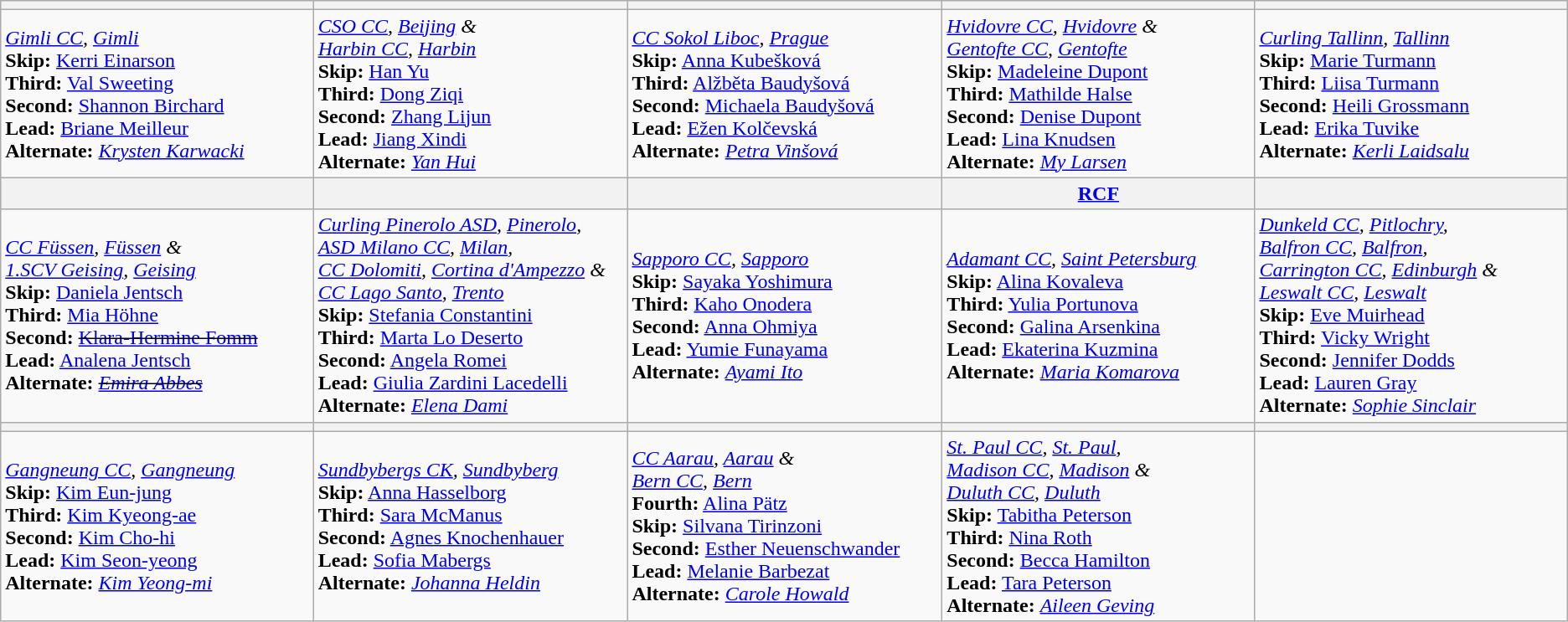<table class=wikitable>
<tr>
<th width=250></th>
<th width=250></th>
<th width=250></th>
<th width=250></th>
<th width=250></th>
</tr>
<tr>
<td><em><a href='#'>Gimli CC</a>, <a href='#'>Gimli</a></em><br><strong>Skip:</strong> <a href='#'>Kerri Einarson</a><br>
<strong>Third:</strong> <a href='#'>Val Sweeting</a><br>
<strong>Second:</strong> <a href='#'>Shannon Birchard</a><br>
<strong>Lead:</strong> <a href='#'>Briane Meilleur</a><br>
<strong>Alternate:</strong> <em><a href='#'>Krysten Karwacki</a></em></td>
<td><em><a href='#'>CSO CC</a>, <a href='#'>Beijing</a> & <br> <a href='#'>Harbin CC</a>, <a href='#'>Harbin</a></em><br><strong>Skip:</strong> <a href='#'>Han Yu</a><br>
<strong>Third:</strong> <a href='#'>Dong Ziqi</a><br>
<strong>Second:</strong> <a href='#'>Zhang Lijun</a><br>
<strong>Lead:</strong> <a href='#'>Jiang Xindi</a><br>
<strong>Alternate:</strong> <em><a href='#'>Yan Hui</a></em></td>
<td><em><a href='#'>CC Sokol Liboc</a>, <a href='#'>Prague</a></em><br><strong>Skip:</strong> <a href='#'>Anna Kubešková</a><br>
<strong>Third:</strong> <a href='#'>Alžběta Baudyšová</a><br>
<strong>Second:</strong> <a href='#'>Michaela Baudyšová</a><br>
<strong>Lead:</strong> <a href='#'>Ežen Kolčevská</a><br>
<strong>Alternate:</strong> <em><a href='#'>Petra Vinšová</a></em></td>
<td><em><a href='#'>Hvidovre CC</a>, <a href='#'>Hvidovre</a> &<br> <a href='#'>Gentofte CC</a>, <a href='#'>Gentofte</a></em><br><strong>Skip:</strong> <a href='#'>Madeleine Dupont</a><br>
<strong>Third:</strong> <a href='#'>Mathilde Halse</a><br>
<strong>Second:</strong> <a href='#'>Denise Dupont</a><br>
<strong>Lead:</strong> <a href='#'>Lina Knudsen</a><br>
<strong>Alternate:</strong> <em><a href='#'>My Larsen</a></em></td>
<td><em><a href='#'>Curling Tallinn</a>, <a href='#'>Tallinn</a></em><br><strong>Skip:</strong> <a href='#'>Marie Turmann</a><br>
<strong>Third:</strong> <a href='#'>Liisa Turmann</a><br>
<strong>Second:</strong> <a href='#'>Heili Grossmann</a><br>
<strong>Lead:</strong> <a href='#'>Erika Tuvike</a><br>
<strong>Alternate:</strong> <em><a href='#'>Kerli Laidsalu</a></em></td>
</tr>
<tr>
<th width=250></th>
<th width=250></th>
<th width=250></th>
<th width=250> <a href='#'>RCF</a></th>
<th width=250></th>
</tr>
<tr>
<td><em><a href='#'>CC Füssen</a>, <a href='#'>Füssen</a> & <br> <a href='#'>1.SCV Geising</a>, <a href='#'>Geising</a></em><br><strong>Skip:</strong>  <a href='#'>Daniela Jentsch</a><br>
<strong>Third:</strong> <a href='#'>Mia Höhne</a><br>
<strong>Second:</strong> <s><a href='#'>Klara-Hermine Fomm</a></s><br>
<strong>Lead:</strong> <a href='#'>Analena Jentsch</a><br>
<strong>Alternate:</strong> <em><s><a href='#'>Emira Abbes</a></s></em></td>
<td><em><a href='#'>Curling Pinerolo ASD</a>, <a href='#'>Pinerolo</a>, <br> <a href='#'>ASD Milano CC</a>, <a href='#'>Milan</a>, <br> <a href='#'>CC Dolomiti</a>, <a href='#'>Cortina d'Ampezzo</a> & <br> <a href='#'>CC Lago Santo</a>, <a href='#'>Trento</a></em><br><strong>Skip:</strong> <a href='#'>Stefania Constantini</a> <br>
<strong>Third:</strong> <a href='#'>Marta Lo Deserto</a><br>
<strong>Second:</strong> <a href='#'>Angela Romei</a><br>
<strong>Lead:</strong> <a href='#'>Giulia Zardini Lacedelli</a><br>
<strong>Alternate:</strong> <em><a href='#'>Elena Dami</a></em></td>
<td><em><a href='#'>Sapporo CC</a>, <a href='#'>Sapporo</a></em><br><strong>Skip:</strong> <a href='#'>Sayaka Yoshimura</a><br>
<strong>Third:</strong> <a href='#'>Kaho Onodera</a><br>
<strong>Second:</strong> <a href='#'>Anna Ohmiya</a><br>
<strong>Lead:</strong> <a href='#'>Yumie Funayama</a><br>
<strong>Alternate:</strong> <em><a href='#'>Ayami Ito</a></em></td>
<td><em><a href='#'>Adamant CC</a>, <a href='#'>Saint Petersburg</a></em><br><strong>Skip:</strong> <a href='#'>Alina Kovaleva</a><br>
<strong>Third:</strong> <a href='#'>Yulia Portunova</a><br>
<strong>Second:</strong> <a href='#'>Galina Arsenkina</a><br>
<strong>Lead:</strong> <a href='#'>Ekaterina Kuzmina</a><br>
<strong>Alternate:</strong> <em><a href='#'>Maria Komarova</a></em></td>
<td><em><a href='#'>Dunkeld CC</a>, <a href='#'>Pitlochry</a>,<br> <a href='#'>Balfron CC</a>, <a href='#'>Balfron</a>, <br> <a href='#'>Carrington CC</a>, <a href='#'>Edinburgh</a> & <br> <a href='#'>Leswalt CC</a>, <a href='#'>Leswalt</a></em><br><strong>Skip:</strong> <a href='#'>Eve Muirhead</a><br>
<strong>Third:</strong> <a href='#'>Vicky Wright</a><br>
<strong>Second:</strong> <a href='#'>Jennifer Dodds</a><br>
<strong>Lead:</strong>  <a href='#'>Lauren Gray</a><br>
<strong>Alternate:</strong> <em><a href='#'>Sophie Sinclair</a></em></td>
</tr>
<tr>
<th width=250></th>
<th width=250></th>
<th width=250></th>
<th width=250></th>
<th width=250></th>
</tr>
<tr>
<td><em><a href='#'>Gangneung CC</a>, <a href='#'>Gangneung</a></em><br><strong>Skip:</strong> <a href='#'>Kim Eun-jung</a><br>
<strong>Third:</strong> <a href='#'>Kim Kyeong-ae</a><br>
<strong>Second:</strong> <a href='#'>Kim Cho-hi</a><br>
<strong>Lead:</strong> <a href='#'>Kim Seon-yeong</a><br>
<strong>Alternate:</strong> <em><a href='#'>Kim Yeong-mi</a></em></td>
<td><em><a href='#'>Sundbybergs CK</a>, <a href='#'>Sundbyberg</a></em><br><strong>Skip:</strong> <a href='#'>Anna Hasselborg</a><br>
<strong>Third:</strong> <a href='#'>Sara McManus</a><br>
<strong>Second:</strong> <a href='#'>Agnes Knochenhauer</a><br>
<strong>Lead:</strong> <a href='#'>Sofia Mabergs</a><br>
<strong>Alternate:</strong> <em><a href='#'>Johanna Heldin</a></em></td>
<td><em><a href='#'>CC Aarau</a>, <a href='#'>Aarau</a> &<br> <a href='#'>Bern CC</a>, <a href='#'>Bern</a></em><br><strong>Fourth:</strong> <a href='#'>Alina Pätz</a><br>
<strong>Skip:</strong> <a href='#'>Silvana Tirinzoni</a><br>
<strong>Second:</strong> <a href='#'>Esther Neuenschwander</a><br>
<strong>Lead:</strong> <a href='#'>Melanie Barbezat</a><br>
<strong>Alternate:</strong> <em><a href='#'>Carole Howald</a></em></td>
<td><em><a href='#'>St. Paul CC</a>, <a href='#'>St. Paul</a>, <br> <a href='#'>Madison CC</a>, <a href='#'>Madison</a> & <br> <a href='#'>Duluth CC</a>, <a href='#'>Duluth</a></em><br><strong>Skip:</strong> <a href='#'>Tabitha Peterson</a><br>
<strong>Third:</strong> <a href='#'>Nina Roth</a><br>
<strong>Second:</strong> <a href='#'>Becca Hamilton</a><br>
<strong>Lead:</strong> <a href='#'>Tara Peterson</a><br>
<strong>Alternate:</strong> <em><a href='#'>Aileen Geving</a></em></td>
<td></td>
</tr>
</table>
